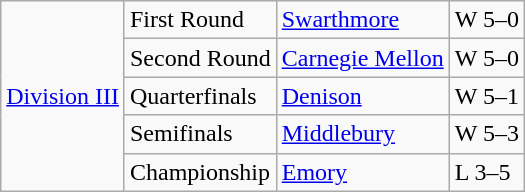<table class="wikitable">
<tr>
<td rowspan="5"><a href='#'>Division III</a></td>
<td>First Round</td>
<td><a href='#'>Swarthmore</a></td>
<td>W 5–0</td>
</tr>
<tr>
<td>Second Round</td>
<td><a href='#'>Carnegie Mellon</a></td>
<td>W 5–0</td>
</tr>
<tr>
<td>Quarterfinals</td>
<td><a href='#'>Denison</a></td>
<td>W 5–1</td>
</tr>
<tr>
<td>Semifinals</td>
<td><a href='#'>Middlebury</a></td>
<td>W 5–3</td>
</tr>
<tr>
<td>Championship</td>
<td><a href='#'>Emory</a></td>
<td>L 3–5</td>
</tr>
</table>
